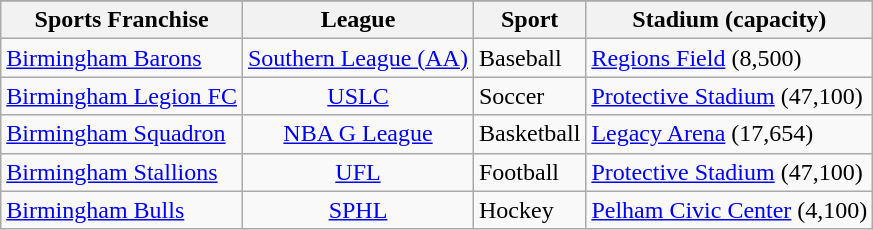<table class="wikitable sortable">
<tr>
</tr>
<tr>
<th>Sports Franchise</th>
<th>League</th>
<th>Sport</th>
<th>Stadium (capacity)</th>
</tr>
<tr>
<td><a href='#'>Birmingham Barons</a></td>
<td align=center><a href='#'>Southern League (AA)</a></td>
<td>Baseball</td>
<td><a href='#'>Regions Field</a> (8,500)</td>
</tr>
<tr>
<td><a href='#'>Birmingham Legion FC</a></td>
<td align=center><a href='#'>USLC</a></td>
<td>Soccer</td>
<td><a href='#'>Protective Stadium</a> (47,100)</td>
</tr>
<tr>
<td><a href='#'>Birmingham Squadron</a></td>
<td align=center><a href='#'>NBA G League</a></td>
<td>Basketball</td>
<td><a href='#'>Legacy Arena</a> (17,654)</td>
</tr>
<tr>
<td><a href='#'>Birmingham Stallions</a></td>
<td align=center><a href='#'>UFL</a></td>
<td>Football</td>
<td><a href='#'>Protective Stadium</a> (47,100)</td>
</tr>
<tr>
<td><a href='#'>Birmingham Bulls</a></td>
<td align=center><a href='#'>SPHL</a></td>
<td>Hockey</td>
<td><a href='#'>Pelham Civic Center</a> (4,100)</td>
</tr>
</table>
